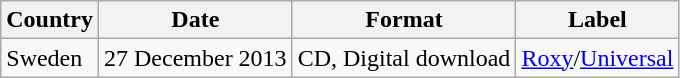<table class="wikitable">
<tr>
<th>Country</th>
<th>Date</th>
<th>Format</th>
<th>Label</th>
</tr>
<tr>
<td>Sweden</td>
<td>27 December 2013</td>
<td>CD, Digital download</td>
<td><a href='#'>Roxy</a>/<a href='#'>Universal</a></td>
</tr>
</table>
